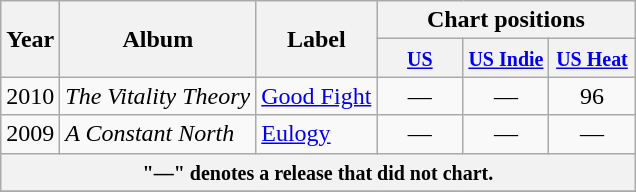<table class="wikitable">
<tr>
<th rowspan="2">Year</th>
<th rowspan="2">Album</th>
<th rowspan="2">Label</th>
<th colspan="3">Chart positions</th>
</tr>
<tr>
<th width="50"><small><a href='#'>US</a></small></th>
<th width="50"><small><a href='#'>US Indie</a></small></th>
<th width="50"><small><a href='#'>US Heat</a></small></th>
</tr>
<tr>
<td>2010</td>
<td><em>The Vitality Theory</em></td>
<td rowspan="1"><a href='#'>Good Fight</a></td>
<td align="center">—</td>
<td align="center">—</td>
<td align="center">96</td>
</tr>
<tr>
<td>2009</td>
<td><em>A Constant North</em></td>
<td rowspan="1"><a href='#'>Eulogy</a></td>
<td align="center">—</td>
<td align="center">—</td>
<td align="center">—</td>
</tr>
<tr>
<th colspan="8"><small>"—" denotes a release that did not chart.</small></th>
</tr>
<tr>
</tr>
</table>
